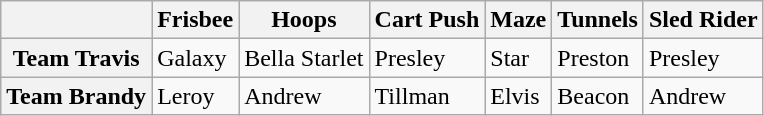<table class="wikitable" border="1">
<tr>
<th></th>
<th>Frisbee</th>
<th>Hoops</th>
<th>Cart Push</th>
<th>Maze</th>
<th>Tunnels</th>
<th>Sled Rider</th>
</tr>
<tr>
<th>Team Travis</th>
<td>Galaxy</td>
<td>Bella Starlet</td>
<td>Presley</td>
<td>Star</td>
<td>Preston</td>
<td>Presley</td>
</tr>
<tr>
<th>Team Brandy</th>
<td>Leroy</td>
<td>Andrew</td>
<td>Tillman</td>
<td>Elvis</td>
<td>Beacon</td>
<td>Andrew</td>
</tr>
</table>
